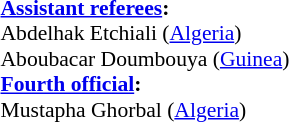<table width=50% style="font-size: 90%">
<tr>
<td><br><strong><a href='#'>Assistant referees</a>:</strong>
<br>Abdelhak Etchiali (<a href='#'>Algeria</a>)
<br>Aboubacar Doumbouya (<a href='#'>Guinea</a>)
<br><strong><a href='#'>Fourth official</a>:</strong>
<br>Mustapha Ghorbal (<a href='#'>Algeria</a>)</td>
</tr>
</table>
